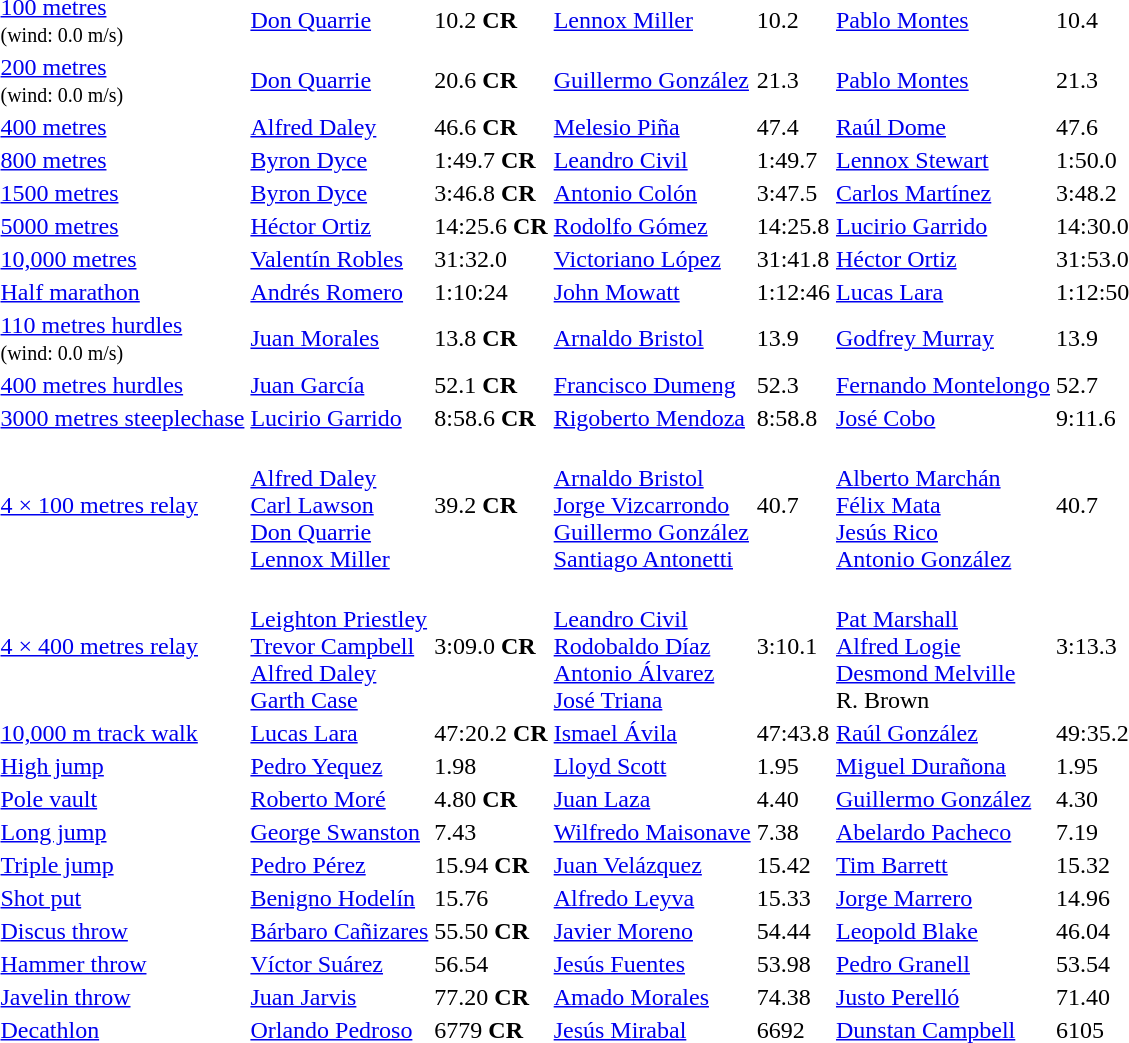<table>
<tr>
<td><a href='#'>100 metres</a><br><small>(wind: 0.0 m/s)</small></td>
<td><a href='#'>Don Quarrie</a><br> </td>
<td>10.2 <strong>CR</strong></td>
<td><a href='#'>Lennox Miller</a><br> </td>
<td>10.2</td>
<td><a href='#'>Pablo Montes</a><br> </td>
<td>10.4</td>
</tr>
<tr>
<td><a href='#'>200 metres</a><br><small>(wind: 0.0 m/s)</small></td>
<td><a href='#'>Don Quarrie</a><br> </td>
<td>20.6 <strong>CR</strong></td>
<td><a href='#'>Guillermo González</a><br> </td>
<td>21.3</td>
<td><a href='#'>Pablo Montes</a><br> </td>
<td>21.3</td>
</tr>
<tr>
<td><a href='#'>400 metres</a></td>
<td><a href='#'>Alfred Daley</a><br> </td>
<td>46.6 <strong>CR</strong></td>
<td><a href='#'>Melesio Piña</a><br> </td>
<td>47.4</td>
<td><a href='#'>Raúl Dome</a><br> </td>
<td>47.6</td>
</tr>
<tr>
<td><a href='#'>800 metres</a></td>
<td><a href='#'>Byron Dyce</a><br> </td>
<td>1:49.7 <strong>CR</strong></td>
<td><a href='#'>Leandro Civil</a><br> </td>
<td>1:49.7</td>
<td><a href='#'>Lennox Stewart</a><br> </td>
<td>1:50.0</td>
</tr>
<tr>
<td><a href='#'>1500 metres</a></td>
<td><a href='#'>Byron Dyce</a><br> </td>
<td>3:46.8 <strong>CR</strong></td>
<td><a href='#'>Antonio Colón</a><br> </td>
<td>3:47.5</td>
<td><a href='#'>Carlos Martínez</a><br> </td>
<td>3:48.2</td>
</tr>
<tr>
<td><a href='#'>5000 metres</a></td>
<td><a href='#'>Héctor Ortiz</a><br> </td>
<td>14:25.6 <strong>CR</strong></td>
<td><a href='#'>Rodolfo Gómez</a><br> </td>
<td>14:25.8</td>
<td><a href='#'>Lucirio Garrido</a><br> </td>
<td>14:30.0</td>
</tr>
<tr>
<td><a href='#'>10,000 metres</a></td>
<td><a href='#'>Valentín Robles</a><br> </td>
<td>31:32.0</td>
<td><a href='#'>Victoriano López</a><br> </td>
<td>31:41.8</td>
<td><a href='#'>Héctor Ortiz</a><br> </td>
<td>31:53.0</td>
</tr>
<tr>
<td><a href='#'>Half marathon</a></td>
<td><a href='#'>Andrés Romero</a><br> </td>
<td>1:10:24</td>
<td><a href='#'>John Mowatt</a><br> </td>
<td>1:12:46</td>
<td><a href='#'>Lucas Lara</a><br> </td>
<td>1:12:50</td>
</tr>
<tr>
<td><a href='#'>110 metres hurdles</a><br><small>(wind: 0.0 m/s)</small></td>
<td><a href='#'>Juan Morales</a><br> </td>
<td>13.8 <strong>CR</strong></td>
<td><a href='#'>Arnaldo Bristol</a><br> </td>
<td>13.9</td>
<td><a href='#'>Godfrey Murray</a><br> </td>
<td>13.9</td>
</tr>
<tr>
<td><a href='#'>400 metres hurdles</a></td>
<td><a href='#'>Juan García</a><br> </td>
<td>52.1 <strong>CR</strong></td>
<td><a href='#'>Francisco Dumeng</a><br> </td>
<td>52.3</td>
<td><a href='#'>Fernando Montelongo</a><br> </td>
<td>52.7</td>
</tr>
<tr>
<td><a href='#'>3000 metres steeplechase</a></td>
<td><a href='#'>Lucirio Garrido</a><br> </td>
<td>8:58.6 <strong>CR</strong></td>
<td><a href='#'>Rigoberto Mendoza</a><br> </td>
<td>8:58.8</td>
<td><a href='#'>José Cobo</a><br> </td>
<td>9:11.6</td>
</tr>
<tr>
<td><a href='#'>4 × 100 metres relay</a></td>
<td><br><a href='#'>Alfred Daley</a><br><a href='#'>Carl Lawson</a><br><a href='#'>Don Quarrie</a><br><a href='#'>Lennox Miller</a></td>
<td>39.2 <strong>CR</strong></td>
<td><br><a href='#'>Arnaldo Bristol</a><br><a href='#'>Jorge Vizcarrondo</a><br><a href='#'>Guillermo González</a><br><a href='#'>Santiago Antonetti</a></td>
<td>40.7</td>
<td><br><a href='#'>Alberto Marchán</a><br><a href='#'>Félix Mata</a><br><a href='#'>Jesús Rico</a><br><a href='#'>Antonio González</a></td>
<td>40.7</td>
</tr>
<tr>
<td><a href='#'>4 × 400 metres relay</a></td>
<td><br><a href='#'>Leighton Priestley</a><br><a href='#'>Trevor Campbell</a><br><a href='#'>Alfred Daley</a><br><a href='#'>Garth Case</a></td>
<td>3:09.0 <strong>CR</strong></td>
<td><br><a href='#'>Leandro Civil</a><br><a href='#'>Rodobaldo Díaz</a><br><a href='#'>Antonio Álvarez</a><br><a href='#'>José Triana</a></td>
<td>3:10.1</td>
<td><br><a href='#'>Pat Marshall</a><br><a href='#'>Alfred Logie</a><br><a href='#'>Desmond Melville</a><br>R. Brown</td>
<td>3:13.3</td>
</tr>
<tr>
<td><a href='#'>10,000 m track walk</a></td>
<td><a href='#'>Lucas Lara</a><br> </td>
<td>47:20.2 <strong>CR</strong></td>
<td><a href='#'>Ismael Ávila</a><br> </td>
<td>47:43.8</td>
<td><a href='#'>Raúl González</a><br> </td>
<td>49:35.2</td>
</tr>
<tr>
<td><a href='#'>High jump</a></td>
<td><a href='#'>Pedro Yequez</a><br> </td>
<td>1.98</td>
<td><a href='#'>Lloyd Scott</a><br> </td>
<td>1.95</td>
<td><a href='#'>Miguel Durañona</a><br> </td>
<td>1.95</td>
</tr>
<tr>
<td><a href='#'>Pole vault</a></td>
<td><a href='#'>Roberto Moré</a><br> </td>
<td>4.80 <strong>CR</strong></td>
<td><a href='#'>Juan Laza</a><br> </td>
<td>4.40</td>
<td><a href='#'>Guillermo González</a><br> </td>
<td>4.30</td>
</tr>
<tr>
<td><a href='#'>Long jump</a></td>
<td><a href='#'>George Swanston</a><br> </td>
<td>7.43</td>
<td><a href='#'>Wilfredo Maisonave</a><br> </td>
<td>7.38</td>
<td><a href='#'>Abelardo Pacheco</a><br> </td>
<td>7.19</td>
</tr>
<tr>
<td><a href='#'>Triple jump</a></td>
<td><a href='#'>Pedro Pérez</a><br> </td>
<td>15.94 <strong>CR</strong></td>
<td><a href='#'>Juan Velázquez</a><br> </td>
<td>15.42</td>
<td><a href='#'>Tim Barrett</a><br> </td>
<td>15.32</td>
</tr>
<tr>
<td><a href='#'>Shot put</a></td>
<td><a href='#'>Benigno Hodelín</a><br> </td>
<td>15.76</td>
<td><a href='#'>Alfredo Leyva</a><br> </td>
<td>15.33</td>
<td><a href='#'>Jorge Marrero</a><br> </td>
<td>14.96</td>
</tr>
<tr>
<td><a href='#'>Discus throw</a></td>
<td><a href='#'>Bárbaro Cañizares</a><br> </td>
<td>55.50 <strong>CR</strong></td>
<td><a href='#'>Javier Moreno</a><br> </td>
<td>54.44</td>
<td><a href='#'>Leopold Blake</a><br> </td>
<td>46.04</td>
</tr>
<tr>
<td><a href='#'>Hammer throw</a></td>
<td><a href='#'>Víctor Suárez</a><br> </td>
<td>56.54</td>
<td><a href='#'>Jesús Fuentes</a><br> </td>
<td>53.98</td>
<td><a href='#'>Pedro Granell</a><br> </td>
<td>53.54</td>
</tr>
<tr>
<td><a href='#'>Javelin throw</a></td>
<td><a href='#'>Juan Jarvis</a><br> </td>
<td>77.20 <strong>CR</strong></td>
<td><a href='#'>Amado Morales</a><br> </td>
<td>74.38</td>
<td><a href='#'>Justo Perelló</a><br> </td>
<td>71.40</td>
</tr>
<tr>
<td><a href='#'>Decathlon</a></td>
<td><a href='#'>Orlando Pedroso</a><br> </td>
<td>6779 <strong>CR</strong></td>
<td><a href='#'>Jesús Mirabal</a><br> </td>
<td>6692</td>
<td><a href='#'>Dunstan Campbell</a><br> </td>
<td>6105</td>
</tr>
</table>
